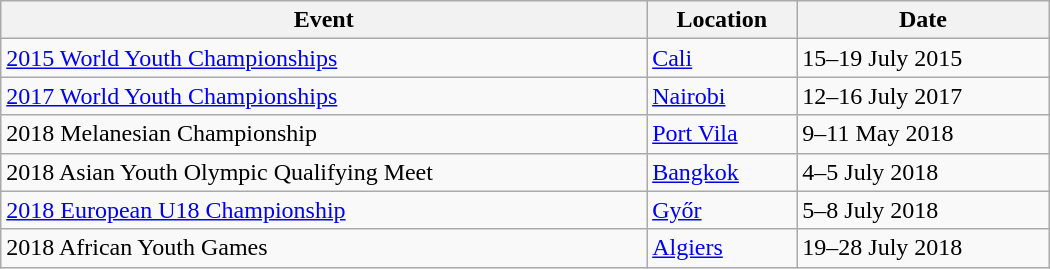<table class="wikitable" style="width:700px;">
<tr>
<th>Event</th>
<th>Location</th>
<th>Date</th>
</tr>
<tr>
<td><a href='#'>2015 World Youth Championships</a></td>
<td> <a href='#'>Cali</a></td>
<td>15–19 July 2015</td>
</tr>
<tr>
<td><a href='#'>2017 World Youth Championships</a></td>
<td> <a href='#'>Nairobi</a></td>
<td>12–16 July 2017</td>
</tr>
<tr>
<td>2018 Melanesian Championship</td>
<td> <a href='#'>Port Vila</a></td>
<td>9–11 May 2018</td>
</tr>
<tr>
<td>2018 Asian Youth Olympic Qualifying Meet</td>
<td> <a href='#'>Bangkok</a></td>
<td>4–5 July 2018</td>
</tr>
<tr>
<td><a href='#'>2018 European U18 Championship</a></td>
<td> <a href='#'>Győr</a></td>
<td>5–8 July 2018</td>
</tr>
<tr>
<td>2018 African Youth Games</td>
<td> <a href='#'>Algiers</a></td>
<td>19–28 July 2018</td>
</tr>
</table>
